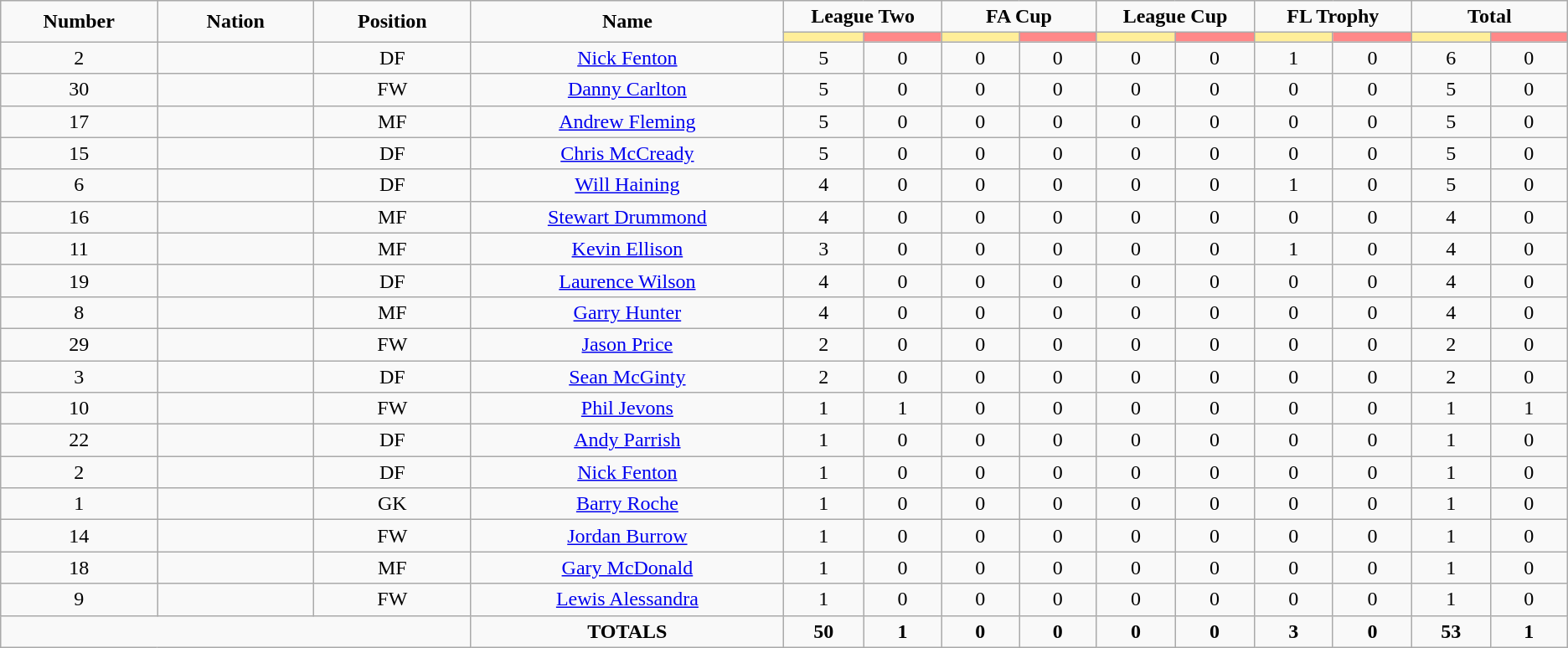<table class="wikitable" style="text-align:center;">
<tr style="text-align:center;">
<td rowspan="2"  style="width:10%; "><strong>Number</strong></td>
<td rowspan="2"  style="width:10%; "><strong>Nation</strong></td>
<td rowspan="2"  style="width:10%; "><strong>Position</strong></td>
<td rowspan="2"  style="width:20%; "><strong>Name</strong></td>
<td colspan="2"><strong>League Two</strong></td>
<td colspan="2"><strong>FA Cup</strong></td>
<td colspan="2"><strong>League Cup</strong></td>
<td colspan="2"><strong>FL Trophy</strong></td>
<td colspan="2"><strong>Total</strong></td>
</tr>
<tr>
<th style="width:60px; background:#fe9;"></th>
<th style="width:60px; background:#ff8888;"></th>
<th style="width:60px; background:#fe9;"></th>
<th style="width:60px; background:#ff8888;"></th>
<th style="width:60px; background:#fe9;"></th>
<th style="width:60px; background:#ff8888;"></th>
<th style="width:60px; background:#fe9;"></th>
<th style="width:60px; background:#ff8888;"></th>
<th style="width:60px; background:#fe9;"></th>
<th style="width:60px; background:#ff8888;"></th>
</tr>
<tr>
<td>2</td>
<td></td>
<td>DF</td>
<td><a href='#'>Nick Fenton</a></td>
<td>5</td>
<td>0</td>
<td>0</td>
<td>0</td>
<td>0</td>
<td>0</td>
<td>1</td>
<td>0</td>
<td>6</td>
<td>0</td>
</tr>
<tr>
<td>30</td>
<td></td>
<td>FW</td>
<td><a href='#'>Danny Carlton</a></td>
<td>5</td>
<td>0</td>
<td>0</td>
<td>0</td>
<td>0</td>
<td>0</td>
<td>0</td>
<td>0</td>
<td>5</td>
<td>0</td>
</tr>
<tr>
<td>17</td>
<td></td>
<td>MF</td>
<td><a href='#'>Andrew Fleming</a></td>
<td>5</td>
<td>0</td>
<td>0</td>
<td>0</td>
<td>0</td>
<td>0</td>
<td>0</td>
<td>0</td>
<td>5</td>
<td>0</td>
</tr>
<tr>
<td>15</td>
<td></td>
<td>DF</td>
<td><a href='#'>Chris McCready</a></td>
<td>5</td>
<td>0</td>
<td>0</td>
<td>0</td>
<td>0</td>
<td>0</td>
<td>0</td>
<td>0</td>
<td>5</td>
<td>0</td>
</tr>
<tr>
<td>6</td>
<td></td>
<td>DF</td>
<td><a href='#'>Will Haining</a></td>
<td>4</td>
<td>0</td>
<td>0</td>
<td>0</td>
<td>0</td>
<td>0</td>
<td>1</td>
<td>0</td>
<td>5</td>
<td>0</td>
</tr>
<tr>
<td>16</td>
<td></td>
<td>MF</td>
<td><a href='#'>Stewart Drummond</a></td>
<td>4</td>
<td>0</td>
<td>0</td>
<td>0</td>
<td>0</td>
<td>0</td>
<td>0</td>
<td>0</td>
<td>4</td>
<td>0</td>
</tr>
<tr>
<td>11</td>
<td></td>
<td>MF</td>
<td><a href='#'>Kevin Ellison</a></td>
<td>3</td>
<td>0</td>
<td>0</td>
<td>0</td>
<td>0</td>
<td>0</td>
<td>1</td>
<td>0</td>
<td>4</td>
<td>0</td>
</tr>
<tr>
<td>19</td>
<td></td>
<td>DF</td>
<td><a href='#'>Laurence Wilson</a></td>
<td>4</td>
<td>0</td>
<td>0</td>
<td>0</td>
<td>0</td>
<td>0</td>
<td>0</td>
<td>0</td>
<td>4</td>
<td>0</td>
</tr>
<tr>
<td>8</td>
<td></td>
<td>MF</td>
<td><a href='#'>Garry Hunter</a></td>
<td>4</td>
<td>0</td>
<td>0</td>
<td>0</td>
<td>0</td>
<td>0</td>
<td>0</td>
<td>0</td>
<td>4</td>
<td>0</td>
</tr>
<tr>
<td>29</td>
<td></td>
<td>FW</td>
<td><a href='#'>Jason Price</a></td>
<td>2</td>
<td>0</td>
<td>0</td>
<td>0</td>
<td>0</td>
<td>0</td>
<td>0</td>
<td>0</td>
<td>2</td>
<td>0</td>
</tr>
<tr>
<td>3</td>
<td></td>
<td>DF</td>
<td><a href='#'>Sean McGinty</a></td>
<td>2</td>
<td>0</td>
<td>0</td>
<td>0</td>
<td>0</td>
<td>0</td>
<td>0</td>
<td>0</td>
<td>2</td>
<td>0</td>
</tr>
<tr>
<td>10</td>
<td></td>
<td>FW</td>
<td><a href='#'>Phil Jevons</a></td>
<td>1</td>
<td>1</td>
<td>0</td>
<td>0</td>
<td>0</td>
<td>0</td>
<td>0</td>
<td>0</td>
<td>1</td>
<td>1</td>
</tr>
<tr>
<td>22</td>
<td></td>
<td>DF</td>
<td><a href='#'>Andy Parrish</a></td>
<td>1</td>
<td>0</td>
<td>0</td>
<td>0</td>
<td>0</td>
<td>0</td>
<td>0</td>
<td>0</td>
<td>1</td>
<td>0</td>
</tr>
<tr>
<td>2</td>
<td></td>
<td>DF</td>
<td><a href='#'>Nick Fenton</a></td>
<td>1</td>
<td>0</td>
<td>0</td>
<td>0</td>
<td>0</td>
<td>0</td>
<td>0</td>
<td>0</td>
<td>1</td>
<td>0</td>
</tr>
<tr>
<td>1</td>
<td></td>
<td>GK</td>
<td><a href='#'>Barry Roche</a></td>
<td>1</td>
<td>0</td>
<td>0</td>
<td>0</td>
<td>0</td>
<td>0</td>
<td>0</td>
<td>0</td>
<td>1</td>
<td>0</td>
</tr>
<tr>
<td>14</td>
<td></td>
<td>FW</td>
<td><a href='#'>Jordan Burrow</a></td>
<td>1</td>
<td>0</td>
<td>0</td>
<td>0</td>
<td>0</td>
<td>0</td>
<td>0</td>
<td>0</td>
<td>1</td>
<td>0</td>
</tr>
<tr>
<td>18</td>
<td></td>
<td>MF</td>
<td><a href='#'>Gary McDonald</a></td>
<td>1</td>
<td>0</td>
<td>0</td>
<td>0</td>
<td>0</td>
<td>0</td>
<td>0</td>
<td>0</td>
<td>1</td>
<td>0</td>
</tr>
<tr>
<td>9</td>
<td></td>
<td>FW</td>
<td><a href='#'>Lewis Alessandra</a></td>
<td>1</td>
<td>0</td>
<td>0</td>
<td>0</td>
<td>0</td>
<td>0</td>
<td>0</td>
<td>0</td>
<td>1</td>
<td>0</td>
</tr>
<tr>
<td colspan="3"></td>
<td><strong>TOTALS</strong></td>
<td><strong>50</strong></td>
<td><strong>1</strong></td>
<td><strong>0</strong></td>
<td><strong>0</strong></td>
<td><strong>0</strong></td>
<td><strong>0</strong></td>
<td><strong>3</strong></td>
<td><strong>0</strong></td>
<td><strong>53</strong></td>
<td><strong>1</strong></td>
</tr>
</table>
